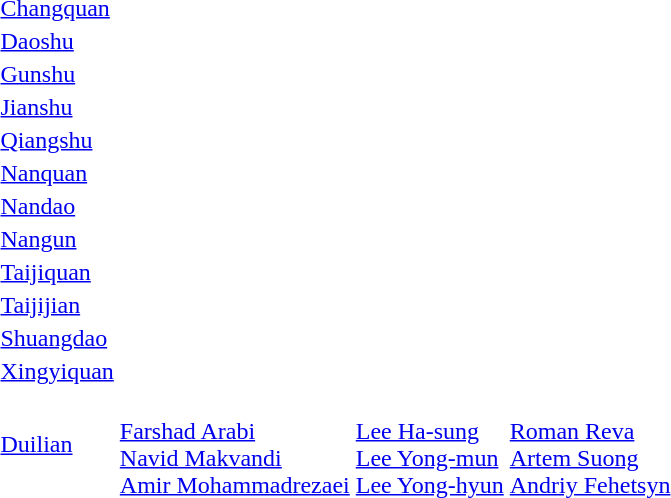<table>
<tr>
<td><a href='#'>Changquan</a></td>
<td></td>
<td></td>
<td></td>
</tr>
<tr>
<td><a href='#'>Daoshu</a></td>
<td></td>
<td></td>
<td></td>
</tr>
<tr>
<td><a href='#'>Gunshu</a></td>
<td></td>
<td></td>
<td></td>
</tr>
<tr>
<td><a href='#'>Jianshu</a></td>
<td></td>
<td></td>
<td></td>
</tr>
<tr>
<td><a href='#'>Qiangshu</a></td>
<td></td>
<td></td>
<td></td>
</tr>
<tr>
<td><a href='#'>Nanquan</a></td>
<td></td>
<td></td>
<td></td>
</tr>
<tr>
<td><a href='#'>Nandao</a></td>
<td></td>
<td></td>
<td></td>
</tr>
<tr>
<td><a href='#'>Nangun</a></td>
<td></td>
<td></td>
<td></td>
</tr>
<tr>
<td><a href='#'>Taijiquan</a></td>
<td></td>
<td></td>
<td></td>
</tr>
<tr>
<td><a href='#'>Taijijian</a></td>
<td></td>
<td></td>
<td></td>
</tr>
<tr>
<td><a href='#'>Shuangdao</a></td>
<td></td>
<td></td>
<td></td>
</tr>
<tr>
<td><a href='#'>Xingyiquan</a></td>
<td></td>
<td></td>
<td></td>
</tr>
<tr>
<td><a href='#'>Duilian</a></td>
<td><br><a href='#'>Farshad Arabi</a><br><a href='#'>Navid Makvandi</a><br><a href='#'>Amir Mohammadrezaei</a></td>
<td><br><a href='#'>Lee Ha-sung</a><br><a href='#'>Lee Yong-mun</a><br><a href='#'>Lee Yong-hyun</a></td>
<td><br><a href='#'>Roman Reva</a><br><a href='#'>Artem Suong</a><br><a href='#'>Andriy Fehetsyn</a></td>
</tr>
</table>
